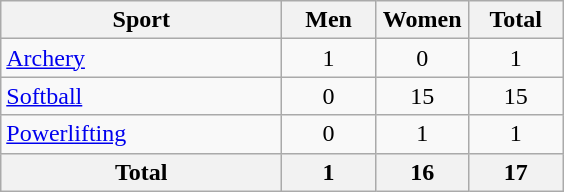<table class="wikitable sortable" style="text-align:center;">
<tr>
<th width=180>Sport</th>
<th width=55>Men</th>
<th width=55>Women</th>
<th width=55>Total</th>
</tr>
<tr>
<td align=left><a href='#'>Archery</a></td>
<td>1</td>
<td>0</td>
<td>1</td>
</tr>
<tr>
<td align=left><a href='#'>Softball</a></td>
<td>0</td>
<td>15</td>
<td>15</td>
</tr>
<tr>
<td align=left><a href='#'>Powerlifting</a></td>
<td>0</td>
<td>1</td>
<td>1</td>
</tr>
<tr>
<th>Total</th>
<th>1</th>
<th>16</th>
<th>17</th>
</tr>
</table>
